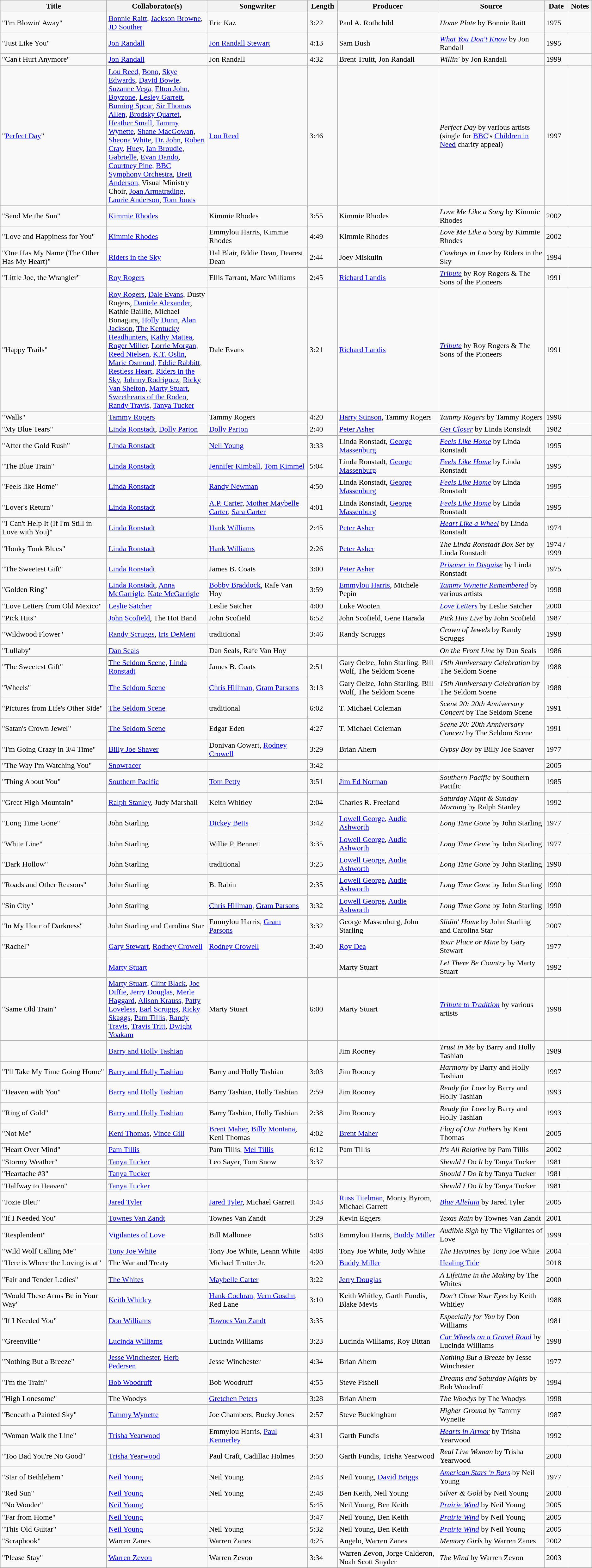<table class="wikitable sortable">
<tr>
<th width="18%">Title</th>
<th width="17%">Collaborator(s)</th>
<th width="17%">Songwriter</th>
<th width="5%">Length</th>
<th width="17%">Producer</th>
<th width="18%">Source</th>
<th width="4%">Date</th>
<th width="4%">Notes</th>
</tr>
<tr>
<td>"I'm Blowin' Away"</td>
<td><a href='#'>Bonnie Raitt</a>, <a href='#'>Jackson Browne</a>, <a href='#'>JD Souther</a></td>
<td>Eric Kaz</td>
<td>3:22</td>
<td>Paul A. Rothchild</td>
<td><em>Home Plate</em> by Bonnie Raitt</td>
<td>1975</td>
<td></td>
</tr>
<tr>
<td>"Just Like You"</td>
<td><a href='#'>Jon Randall</a></td>
<td><a href='#'>Jon Randall Stewart</a></td>
<td>4:13</td>
<td>Sam Bush</td>
<td><em><a href='#'>What You Don't Know</a></em> by Jon Randall</td>
<td>1995</td>
<td></td>
</tr>
<tr>
<td>"Can't Hurt Anymore"</td>
<td><a href='#'>Jon Randall</a></td>
<td>Jon Randall</td>
<td>4:32</td>
<td>Brent Truitt, Jon Randall</td>
<td><em>Willin' </em> by Jon Randall</td>
<td>1999</td>
<td></td>
</tr>
<tr>
<td>"<a href='#'>Perfect Day</a>"</td>
<td><a href='#'>Lou Reed</a>, <a href='#'>Bono</a>, <a href='#'>Skye Edwards</a>, <a href='#'>David Bowie</a>, <a href='#'>Suzanne Vega</a>, <a href='#'>Elton John</a>, <a href='#'>Boyzone</a>, <a href='#'>Lesley Garrett</a>, <a href='#'>Burning Spear</a>, <a href='#'>Sir Thomas Allen</a>, <a href='#'>Brodsky Quartet</a>, <a href='#'>Heather Small</a>, <a href='#'>Tammy Wynette</a>, <a href='#'>Shane MacGowan</a>, <a href='#'>Sheona White</a>, <a href='#'>Dr. John</a>, <a href='#'>Robert Cray</a>, <a href='#'>Huey</a>, <a href='#'>Ian Broudie</a>, <a href='#'>Gabrielle</a>, <a href='#'>Evan Dando</a>, <a href='#'>Courtney Pine</a>, <a href='#'>BBC Symphony Orchestra</a>, <a href='#'>Brett Anderson</a>, Visual Ministry Choir, <a href='#'>Joan Armatrading</a>, <a href='#'>Laurie Anderson</a>, <a href='#'>Tom Jones</a></td>
<td><a href='#'>Lou Reed</a></td>
<td>3:46</td>
<td></td>
<td><em>Perfect Day</em> by various artists (single  for <a href='#'>BBC</a>'s <a href='#'>Children in Need</a> charity appeal)</td>
<td>1997</td>
<td></td>
</tr>
<tr>
<td>"Send Me the Sun"</td>
<td><a href='#'>Kimmie Rhodes</a></td>
<td>Kimmie Rhodes</td>
<td>3:55</td>
<td>Kimmie Rhodes</td>
<td><em>Love Me Like a Song</em> by Kimmie Rhodes</td>
<td>2002</td>
<td></td>
</tr>
<tr>
<td>"Love and Happiness for You"</td>
<td><a href='#'>Kimmie Rhodes</a></td>
<td>Emmylou Harris, Kimmie Rhodes</td>
<td>4:49</td>
<td>Kimmie Rhodes</td>
<td><em>Love Me Like a Song</em> by Kimmie Rhodes</td>
<td>2002</td>
<td></td>
</tr>
<tr>
<td>"One Has My Name (The Other Has My Heart)"</td>
<td><a href='#'>Riders in the Sky</a></td>
<td>Hal Blair, Eddie Dean, Dearest Dean</td>
<td>2:44</td>
<td>Joey Miskulin</td>
<td><em>Cowboys in Love</em> by Riders in the Sky</td>
<td>1994</td>
<td></td>
</tr>
<tr>
<td>"Little Joe, the Wrangler"</td>
<td><a href='#'>Roy Rogers</a></td>
<td>Ellis Tarrant, Marc Williams</td>
<td>2:45</td>
<td><a href='#'>Richard Landis</a></td>
<td><em><a href='#'>Tribute</a></em> by Roy Rogers & The Sons of the Pioneers</td>
<td>1991</td>
<td></td>
</tr>
<tr>
<td>"Happy Trails"</td>
<td><a href='#'>Roy Rogers</a>, <a href='#'>Dale Evans</a>, Dusty Rogers, <a href='#'>Daniele Alexander</a>, Kathie Baillie, Michael Bonagura, <a href='#'>Holly Dunn</a>, <a href='#'>Alan Jackson</a>, <a href='#'>The Kentucky Headhunters</a>, <a href='#'>Kathy Mattea</a>, <a href='#'>Roger Miller</a>, <a href='#'>Lorrie Morgan</a>, <a href='#'>Reed Nielsen</a>, <a href='#'>K.T. Oslin</a>, <a href='#'>Marie Osmond</a>, <a href='#'>Eddie Rabbitt</a>, <a href='#'>Restless Heart</a>, <a href='#'>Riders in the Sky</a>, <a href='#'>Johnny Rodriguez</a>, <a href='#'>Ricky Van Shelton</a>, <a href='#'>Marty Stuart</a>, <a href='#'>Sweethearts of the Rodeo</a>, <a href='#'>Randy Travis</a>, <a href='#'>Tanya Tucker</a></td>
<td>Dale Evans</td>
<td>3:21</td>
<td><a href='#'>Richard Landis</a></td>
<td><em><a href='#'>Tribute</a></em> by Roy Rogers & The Sons of the Pioneers</td>
<td>1991</td>
<td></td>
</tr>
<tr>
<td>"Walls"</td>
<td><a href='#'>Tammy Rogers</a></td>
<td>Tammy Rogers</td>
<td>4:20</td>
<td><a href='#'>Harry Stinson</a>, Tammy Rogers</td>
<td><em>Tammy Rogers</em> by Tammy Rogers</td>
<td>1996</td>
<td></td>
</tr>
<tr>
<td>"My Blue Tears"</td>
<td><a href='#'>Linda Ronstadt</a>, <a href='#'>Dolly Parton</a></td>
<td><a href='#'>Dolly Parton</a></td>
<td>2:40</td>
<td><a href='#'>Peter Asher</a></td>
<td><em><a href='#'>Get Closer</a></em> by Linda Ronstadt</td>
<td>1982</td>
<td></td>
</tr>
<tr>
<td>"After the Gold Rush"</td>
<td><a href='#'>Linda Ronstadt</a></td>
<td><a href='#'>Neil Young</a></td>
<td>3:33</td>
<td>Linda Ronstadt, <a href='#'>George Massenburg</a></td>
<td><em><a href='#'>Feels Like Home</a></em> by Linda Ronstadt</td>
<td>1995</td>
<td> </td>
</tr>
<tr>
<td>"The Blue Train"</td>
<td><a href='#'>Linda Ronstadt</a></td>
<td><a href='#'>Jennifer Kimball</a>, <a href='#'>Tom Kimmel</a></td>
<td>5:04</td>
<td>Linda Ronstadt, <a href='#'>George Massenburg</a></td>
<td><em><a href='#'>Feels Like Home</a></em> by Linda Ronstadt</td>
<td>1995</td>
<td></td>
</tr>
<tr>
<td>"Feels like Home"</td>
<td><a href='#'>Linda Ronstadt</a></td>
<td><a href='#'>Randy Newman</a></td>
<td>4:50</td>
<td>Linda Ronstadt, <a href='#'>George Massenburg</a></td>
<td><em><a href='#'>Feels Like Home</a></em> by Linda Ronstadt</td>
<td>1995</td>
<td></td>
</tr>
<tr>
<td>"Lover's Return"</td>
<td><a href='#'>Linda Ronstadt</a></td>
<td><a href='#'>A.P. Carter</a>, <a href='#'>Mother Maybelle Carter</a>, <a href='#'>Sara Carter</a></td>
<td>4:01</td>
<td>Linda Ronstadt, <a href='#'>George Massenburg</a></td>
<td><em><a href='#'>Feels Like Home</a></em> by Linda Ronstadt</td>
<td>1995</td>
<td></td>
</tr>
<tr>
<td>"I Can't Help It (If I'm Still in Love with You)"</td>
<td><a href='#'>Linda Ronstadt</a></td>
<td><a href='#'>Hank Williams</a></td>
<td>2:45</td>
<td><a href='#'>Peter Asher</a></td>
<td><em><a href='#'>Heart Like a Wheel</a></em> by Linda Ronstadt</td>
<td>1974</td>
<td></td>
</tr>
<tr>
<td>"Honky Tonk Blues"</td>
<td><a href='#'>Linda Ronstadt</a></td>
<td><a href='#'>Hank Williams</a></td>
<td>2:26</td>
<td><a href='#'>Peter Asher</a></td>
<td><em>The Linda Ronstadt Box Set</em> by Linda Ronstadt</td>
<td>1974 / 1999</td>
<td></td>
</tr>
<tr>
<td>"The Sweetest Gift"</td>
<td><a href='#'>Linda Ronstadt</a></td>
<td>James B. Coats</td>
<td>3:00</td>
<td><a href='#'>Peter Asher</a></td>
<td><em><a href='#'>Prisoner in Disguise</a></em> by Linda Ronstadt</td>
<td>1975</td>
<td></td>
</tr>
<tr>
<td>"Golden Ring"</td>
<td><a href='#'>Linda Ronstadt</a>, <a href='#'>Anna McGarrigle</a>, <a href='#'>Kate McGarrigle</a></td>
<td><a href='#'>Bobby Braddock</a>, Rafe Van Hoy</td>
<td>3:59</td>
<td><a href='#'>Emmylou Harris</a>, Michele Pepin</td>
<td><em><a href='#'>Tammy Wynette Remembered</a></em> by various artists</td>
<td>1998</td>
<td></td>
</tr>
<tr>
<td>"Love Letters from Old Mexico"</td>
<td><a href='#'>Leslie Satcher</a></td>
<td>Leslie Satcher</td>
<td>4:00</td>
<td>Luke Wooten</td>
<td><em><a href='#'>Love Letters</a></em> by Leslie Satcher</td>
<td>2000</td>
<td></td>
</tr>
<tr>
<td>"Pick Hits"</td>
<td><a href='#'>John Scofield</a>, The Hot Band</td>
<td>John Scofield</td>
<td>6:52</td>
<td>John Scofield, Gene Harada</td>
<td><em>Pick Hits Live</em> by John Scofield</td>
<td>1987</td>
<td></td>
</tr>
<tr>
<td>"Wildwood Flower"</td>
<td><a href='#'>Randy Scruggs</a>, <a href='#'>Iris DeMent</a></td>
<td>traditional</td>
<td>3:46</td>
<td>Randy Scruggs</td>
<td><em>Crown of Jewels</em> by Randy Scruggs</td>
<td>1998</td>
<td></td>
</tr>
<tr>
<td>"Lullaby"</td>
<td><a href='#'>Dan Seals</a></td>
<td>Dan Seals, Rafe Van Hoy</td>
<td></td>
<td></td>
<td><em>On the Front Line</em> by Dan Seals</td>
<td>1986</td>
<td></td>
</tr>
<tr>
<td>"The Sweetest Gift"</td>
<td><a href='#'>The Seldom Scene</a>, <a href='#'>Linda Ronstadt</a></td>
<td>James B. Coats</td>
<td>2:51</td>
<td>Gary Oelze, John Starling, Bill Wolf, The Seldom Scene</td>
<td><em>15th Anniversary Celebration</em> by The Seldom Scene</td>
<td>1988</td>
<td></td>
</tr>
<tr>
<td>"Wheels"</td>
<td><a href='#'>The Seldom Scene</a></td>
<td><a href='#'>Chris Hillman</a>, <a href='#'>Gram Parsons</a></td>
<td>3:13</td>
<td>Gary Oelze, John Starling, Bill Wolf, The Seldom Scene</td>
<td><em>15th Anniversary Celebration</em> by The Seldom Scene</td>
<td>1988</td>
<td></td>
</tr>
<tr>
<td>"Pictures from Life's Other Side"</td>
<td><a href='#'>The Seldom Scene</a></td>
<td>traditional</td>
<td>6:02</td>
<td>T. Michael Coleman</td>
<td><em>Scene 20: 20th Anniversary Concert</em> by The Seldom Scene</td>
<td>1991</td>
<td></td>
</tr>
<tr>
<td>"Satan's Crown Jewel"</td>
<td><a href='#'>The Seldom Scene</a></td>
<td>Edgar Eden</td>
<td>4:27</td>
<td>T. Michael Coleman</td>
<td><em>Scene 20: 20th Anniversary Concert</em> by The Seldom Scene</td>
<td>1991</td>
<td></td>
</tr>
<tr>
<td>"I'm Going Crazy in 3/4 Time"</td>
<td><a href='#'>Billy Joe Shaver</a></td>
<td>Donivan Cowart, <a href='#'>Rodney Crowell</a></td>
<td>3:29</td>
<td>Brian Ahern</td>
<td><em>Gypsy Boy</em> by Billy Joe Shaver</td>
<td>1977</td>
<td></td>
</tr>
<tr>
<td>"The Way I'm Watching You"</td>
<td><a href='#'>Snowracer</a></td>
<td></td>
<td>3:42</td>
<td></td>
<td></td>
<td>2005</td>
<td></td>
</tr>
<tr>
<td>"Thing About You"</td>
<td><a href='#'>Southern Pacific</a></td>
<td><a href='#'>Tom Petty</a></td>
<td>3:51</td>
<td><a href='#'>Jim Ed Norman</a></td>
<td><em>Southern Pacific</em> by Southern Pacific</td>
<td>1985</td>
<td></td>
</tr>
<tr>
<td>"Great High Mountain"</td>
<td><a href='#'>Ralph Stanley</a>, Judy Marshall</td>
<td>Keith Whitley</td>
<td>2:04</td>
<td>Charles R. Freeland</td>
<td><em>Saturday Night & Sunday Morning</em> by Ralph Stanley</td>
<td>1992</td>
<td></td>
</tr>
<tr>
<td>"Long Time Gone"</td>
<td>John Starling</td>
<td><a href='#'>Dickey Betts</a></td>
<td>3:42</td>
<td><a href='#'>Lowell George</a>, <a href='#'>Audie Ashworth</a></td>
<td><em>Long Time Gone</em> by John Starling</td>
<td>1977</td>
<td></td>
</tr>
<tr>
<td>"White Line"</td>
<td>John Starling</td>
<td>Willie P. Bennett</td>
<td>3:35</td>
<td><a href='#'>Lowell George</a>, <a href='#'>Audie Ashworth</a></td>
<td><em>Long Time Gone</em> by John Starling</td>
<td>1977</td>
<td></td>
</tr>
<tr>
<td>"Dark Hollow"</td>
<td>John Starling</td>
<td>traditional</td>
<td>3:25</td>
<td><a href='#'>Lowell George</a>, <a href='#'>Audie Ashworth</a></td>
<td><em>Long Time Gone</em> by John Starling</td>
<td>1990</td>
<td></td>
</tr>
<tr>
<td>"Roads and Other Reasons"</td>
<td>John Starling</td>
<td>B. Rabin</td>
<td>2:35</td>
<td><a href='#'>Lowell George</a>, <a href='#'>Audie Ashworth</a></td>
<td><em>Long Time Gone</em> by John Starling</td>
<td>1990</td>
<td></td>
</tr>
<tr>
<td>"Sin City"</td>
<td>John Starling</td>
<td><a href='#'>Chris Hillman</a>, <a href='#'>Gram Parsons</a></td>
<td>3:32</td>
<td><a href='#'>Lowell George</a>, <a href='#'>Audie Ashworth</a></td>
<td><em>Long Time Gone</em> by John Starling</td>
<td>1990</td>
<td></td>
</tr>
<tr>
<td>"In My Hour of Darkness"</td>
<td>John Starling and Carolina Star</td>
<td>Emmylou Harris, <a href='#'>Gram Parsons</a></td>
<td>3:32</td>
<td>George Massenburg, John Starling</td>
<td><em>Slidin' Home</em> by John Starling and Carolina Star</td>
<td>2007</td>
<td></td>
</tr>
<tr>
<td>"Rachel"</td>
<td><a href='#'>Gary Stewart</a>, <a href='#'>Rodney Crowell</a></td>
<td><a href='#'>Rodney Crowell</a></td>
<td>3:40</td>
<td><a href='#'>Roy Dea</a></td>
<td><em>Your Place or Mine</em> by Gary Stewart</td>
<td>1977</td>
<td></td>
</tr>
<tr>
<td></td>
<td><a href='#'>Marty Stuart</a></td>
<td></td>
<td></td>
<td>Marty Stuart</td>
<td><em>Let There Be Country</em> by Marty Stuart</td>
<td>1992</td>
<td> </td>
</tr>
<tr>
<td>"Same Old Train"</td>
<td><a href='#'>Marty Stuart</a>, <a href='#'>Clint Black</a>, <a href='#'>Joe Diffie</a>, <a href='#'>Jerry Douglas</a>, <a href='#'>Merle Haggard</a>, <a href='#'>Alison Krauss</a>, <a href='#'>Patty Loveless</a>, <a href='#'>Earl Scruggs</a>, <a href='#'>Ricky Skaggs</a>, <a href='#'>Pam Tillis</a>, <a href='#'>Randy Travis</a>, <a href='#'>Travis Tritt</a>, <a href='#'>Dwight Yoakam</a></td>
<td>Marty Stuart</td>
<td>6:00</td>
<td>Marty Stuart</td>
<td><em><a href='#'>Tribute to Tradition</a></em> by various artists</td>
<td>1998</td>
<td></td>
</tr>
<tr>
<td></td>
<td><a href='#'>Barry and Holly Tashian</a></td>
<td></td>
<td></td>
<td>Jim Rooney</td>
<td><em>Trust in Me</em> by Barry and Holly Tashian</td>
<td>1989</td>
<td> </td>
</tr>
<tr>
<td>"I'll Take My Time Going Home"</td>
<td><a href='#'>Barry and Holly Tashian</a></td>
<td>Barry and Holly Tashian</td>
<td>3:03</td>
<td>Jim Rooney</td>
<td><em>Harmony</em> by Barry and Holly Tashian</td>
<td>1997</td>
<td></td>
</tr>
<tr>
<td>"Heaven with You"</td>
<td><a href='#'>Barry and Holly Tashian</a></td>
<td>Barry Tashian, Holly Tashian</td>
<td>2:59</td>
<td>Jim Rooney</td>
<td><em>Ready for Love</em> by Barry and Holly Tashian</td>
<td>1993</td>
<td></td>
</tr>
<tr>
<td>"Ring of Gold"</td>
<td><a href='#'>Barry and Holly Tashian</a></td>
<td>Barry Tashian, Holly Tashian</td>
<td>2:38</td>
<td>Jim Rooney</td>
<td><em>Ready for Love</em> by Barry and Holly Tashian</td>
<td>1993</td>
<td></td>
</tr>
<tr>
<td>"Not Me"</td>
<td><a href='#'>Keni Thomas</a>, <a href='#'>Vince Gill</a></td>
<td><a href='#'>Brent Maher</a>, <a href='#'>Billy Montana</a>, Keni Thomas</td>
<td>4:02</td>
<td><a href='#'>Brent Maher</a></td>
<td><em>Flag of Our Fathers</em> by Keni Thomas</td>
<td>2005</td>
<td></td>
</tr>
<tr>
<td>"Heart Over Mind"</td>
<td><a href='#'>Pam Tillis</a></td>
<td>Pam Tillis, <a href='#'>Mel Tillis</a></td>
<td>6:12</td>
<td>Pam Tillis</td>
<td><em>It's All Relative</em> by Pam Tillis</td>
<td>2002</td>
<td></td>
</tr>
<tr>
<td>"Stormy Weather"</td>
<td><a href='#'>Tanya Tucker</a></td>
<td>Leo Sayer, Tom Snow</td>
<td>3:37</td>
<td></td>
<td><em>Should I Do It</em> by Tanya Tucker</td>
<td>1981</td>
<td></td>
</tr>
<tr>
<td>"Heartache #3"</td>
<td><a href='#'>Tanya Tucker</a></td>
<td></td>
<td></td>
<td></td>
<td><em>Should I Do It</em> by Tanya Tucker</td>
<td>1981</td>
<td></td>
</tr>
<tr>
<td>"Halfway to Heaven"</td>
<td><a href='#'>Tanya Tucker</a></td>
<td></td>
<td></td>
<td></td>
<td><em>Should I Do It</em> by Tanya Tucker</td>
<td>1981</td>
<td></td>
</tr>
<tr>
<td>"Jozie Bleu"</td>
<td><a href='#'>Jared Tyler</a></td>
<td><a href='#'>Jared Tyler</a>, Michael Garrett</td>
<td>3:43</td>
<td><a href='#'>Russ Titelman</a>, Monty Byrom, Michael Garrett</td>
<td><em><a href='#'>Blue Alleluia</a></em> by Jared Tyler</td>
<td>2005</td>
<td></td>
</tr>
<tr>
<td>"If I Needed You"</td>
<td><a href='#'>Townes Van Zandt</a></td>
<td>Townes Van Zandt</td>
<td>3:29</td>
<td>Kevin Eggers</td>
<td><em>Texas Rain</em> by Townes Van Zandt</td>
<td>2001</td>
<td></td>
</tr>
<tr>
<td>"Resplendent"</td>
<td><a href='#'>Vigilantes of Love</a></td>
<td>Bill Mallonee</td>
<td>5:03</td>
<td>Emmylou Harris, <a href='#'>Buddy Miller</a></td>
<td><em>Audible Sigh</em> by The Vigilantes of Love</td>
<td>1999</td>
<td></td>
</tr>
<tr>
<td>"Wild Wolf Calling Me"</td>
<td><a href='#'>Tony Joe White</a></td>
<td>Tony Joe White, Leann White</td>
<td>4:08</td>
<td>Tony Joe White, Jody White</td>
<td><em>The Heroines</em> by Tony Joe White</td>
<td>2004</td>
<td></td>
</tr>
<tr>
<td>"Here is Where the Loving is at"</td>
<td>The War and Treaty</td>
<td>Michael Trotter Jr.</td>
<td>4:20</td>
<td><a href='#'>Buddy Miller</a></td>
<td><a href='#'>Healing Tide</a></td>
<td>2018</td>
<td></td>
</tr>
<tr>
<td>"Fair and Tender Ladies"</td>
<td><a href='#'>The Whites</a></td>
<td><a href='#'>Maybelle Carter</a></td>
<td>3:22</td>
<td><a href='#'>Jerry Douglas</a></td>
<td><em>A Lifetime in the Making</em> by The Whites</td>
<td>2000</td>
<td></td>
</tr>
<tr>
<td>"Would These Arms Be in Your Way"</td>
<td><a href='#'>Keith Whitley</a></td>
<td><a href='#'>Hank Cochran</a>, <a href='#'>Vern Gosdin</a>, Red Lane</td>
<td>3:10</td>
<td>Keith Whitley, Garth Fundis, Blake Mevis</td>
<td><em>Don't Close Your Eyes</em> by Keith Whitley</td>
<td>1988</td>
<td></td>
</tr>
<tr>
<td>"If I Needed You"</td>
<td><a href='#'>Don Williams</a></td>
<td><a href='#'>Townes Van Zandt</a></td>
<td>3:35</td>
<td></td>
<td><em>Especially for You</em> by Don Williams</td>
<td>1981</td>
<td></td>
</tr>
<tr>
<td>"Greenville"</td>
<td><a href='#'>Lucinda Williams</a></td>
<td>Lucinda Williams</td>
<td>3:23</td>
<td>Lucinda Williams, Roy Bittan</td>
<td><em><a href='#'>Car Wheels on a Gravel Road</a></em> by Lucinda Williams</td>
<td>1998</td>
<td></td>
</tr>
<tr>
<td>"Nothing But a Breeze"</td>
<td><a href='#'>Jesse Winchester</a>, <a href='#'>Herb Pedersen</a></td>
<td>Jesse Winchester</td>
<td>4:34</td>
<td>Brian Ahern</td>
<td><em>Nothing But a Breeze</em> by Jesse Winchester</td>
<td>1977</td>
<td></td>
</tr>
<tr>
<td>"I'm the Train"</td>
<td><a href='#'>Bob Woodruff</a></td>
<td>Bob Woodruff</td>
<td>4:55</td>
<td>Steve Fishell</td>
<td><em>Dreams and Saturday Nights</em> by Bob Woodruff</td>
<td>1994</td>
<td></td>
</tr>
<tr>
<td>"High Lonesome"</td>
<td>The Woodys</td>
<td><a href='#'>Gretchen Peters</a></td>
<td>3:28</td>
<td>Brian Ahern</td>
<td><em>The Woodys</em> by The Woodys</td>
<td>1998</td>
<td></td>
</tr>
<tr>
<td>"Beneath a Painted Sky"</td>
<td><a href='#'>Tammy Wynette</a></td>
<td>Joe Chambers, Bucky Jones</td>
<td>2:57</td>
<td>Steve Buckingham</td>
<td><em>Higher Ground</em> by Tammy Wynette</td>
<td>1987</td>
<td></td>
</tr>
<tr>
<td>"Woman Walk the Line"</td>
<td><a href='#'>Trisha Yearwood</a></td>
<td>Emmylou Harris, <a href='#'>Paul Kennerley</a></td>
<td>4:31</td>
<td>Garth Fundis</td>
<td><em><a href='#'>Hearts in Armor</a></em> by Trisha Yearwood</td>
<td>1992</td>
<td></td>
</tr>
<tr>
<td>"Too Bad You're No Good"</td>
<td><a href='#'>Trisha Yearwood</a></td>
<td>Paul Craft, Cadillac Holmes</td>
<td>3:50</td>
<td>Garth Fundis, Trisha Yearwood</td>
<td><em>Real Live Woman</em> by Trisha Yearwood</td>
<td>2000</td>
<td></td>
</tr>
<tr>
<td>"Star of Bethlehem"</td>
<td><a href='#'>Neil Young</a></td>
<td>Neil Young</td>
<td>2:43</td>
<td>Neil Young, <a href='#'>David Briggs</a></td>
<td><em><a href='#'>American Stars 'n Bars</a></em> by Neil Young</td>
<td>1977</td>
<td></td>
</tr>
<tr>
<td>"Red Sun"</td>
<td><a href='#'>Neil Young</a></td>
<td>Neil Young</td>
<td>2:48</td>
<td>Ben Keith, Neil Young</td>
<td><em>Silver & Gold</em> by Neil Young</td>
<td>2000</td>
<td></td>
</tr>
<tr>
<td>"No Wonder"</td>
<td><a href='#'>Neil Young</a></td>
<td></td>
<td>5:45</td>
<td>Neil Young, Ben Keith</td>
<td><em><a href='#'>Prairie Wind</a></em> by Neil Young</td>
<td>2005</td>
<td></td>
</tr>
<tr>
<td>"Far from Home"</td>
<td><a href='#'>Neil Young</a></td>
<td></td>
<td>3:47</td>
<td>Neil Young, Ben Keith</td>
<td><em><a href='#'>Prairie Wind</a></em> by Neil Young</td>
<td>2005</td>
<td></td>
</tr>
<tr>
<td>"This Old Guitar"</td>
<td><a href='#'>Neil Young</a></td>
<td>Neil Young</td>
<td>5:32</td>
<td>Neil Young, Ben Keith</td>
<td><em><a href='#'>Prairie Wind</a></em> by Neil Young</td>
<td>2005</td>
<td></td>
</tr>
<tr>
<td>"Scrapbook"</td>
<td>Warren Zanes</td>
<td>Warren Zanes</td>
<td>4:25</td>
<td>Angelo, Warren Zanes</td>
<td><em>Memory Girls</em> by Warren Zanes</td>
<td>2002</td>
<td></td>
</tr>
<tr>
<td>"Please Stay"</td>
<td><a href='#'>Warren Zevon</a></td>
<td>Warren Zevon</td>
<td>3:34</td>
<td>Warren Zevon, Jorge Calderon, Noah Scott Snyder</td>
<td><em>The Wind</em> by Warren Zevon</td>
<td>2003</td>
<td></td>
</tr>
<tr>
</tr>
</table>
